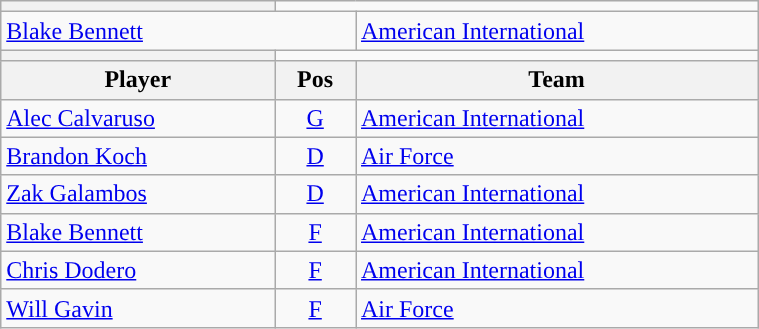<table class="wikitable" width=40%>
<tr>
<th><a href='#'></a></th>
</tr>
<tr>
<td colspan=2><a href='#'>Blake Bennett</a></td>
<td><a href='#'>American International</a></td>
</tr>
<tr>
<th><a href='#'></a></th>
</tr>
<tr>
<th>Player</th>
<th>Pos</th>
<th>Team</th>
</tr>
<tr>
<td><a href='#'>Alec Calvaruso</a></td>
<td style="text-align:center;"><a href='#'>G</a></td>
<td><a href='#'>American International</a></td>
</tr>
<tr>
<td><a href='#'>Brandon Koch</a></td>
<td style="text-align:center;"><a href='#'>D</a></td>
<td><a href='#'>Air Force</a></td>
</tr>
<tr>
<td><a href='#'>Zak Galambos</a></td>
<td style="text-align:center;"><a href='#'>D</a></td>
<td><a href='#'>American International</a></td>
</tr>
<tr>
<td><a href='#'>Blake Bennett</a></td>
<td style="text-align:center;"><a href='#'>F</a></td>
<td><a href='#'>American International</a></td>
</tr>
<tr>
<td><a href='#'>Chris Dodero</a></td>
<td style="text-align:center;"><a href='#'>F</a></td>
<td><a href='#'>American International</a></td>
</tr>
<tr>
<td><a href='#'>Will Gavin</a></td>
<td style="text-align:center;"><a href='#'>F</a></td>
<td><a href='#'>Air Force</a></td>
</tr>
</table>
